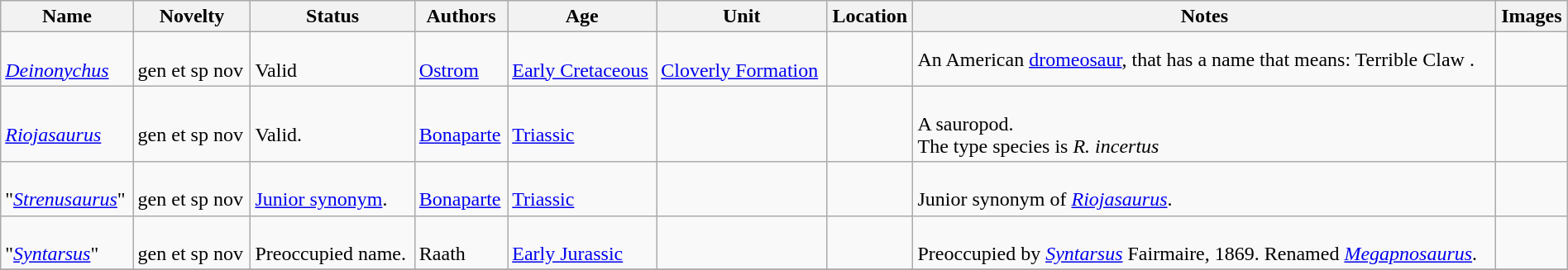<table class="wikitable sortable" align="center" width="100%">
<tr>
<th>Name</th>
<th>Novelty</th>
<th>Status</th>
<th>Authors</th>
<th>Age</th>
<th>Unit</th>
<th>Location</th>
<th>Notes</th>
<th>Images</th>
</tr>
<tr>
<td><br><em><a href='#'>Deinonychus</a></em></td>
<td><br>gen et sp nov</td>
<td><br>Valid</td>
<td><br><a href='#'>Ostrom</a></td>
<td><br><a href='#'>Early Cretaceous</a></td>
<td><br><a href='#'>Cloverly Formation</a></td>
<td><br><br></td>
<td>An American <a href='#'>dromeosaur</a>, that has a name that means: Terrible Claw .</td>
<td><br></td>
</tr>
<tr>
<td><br><em><a href='#'>Riojasaurus</a></em></td>
<td><br>gen et sp nov</td>
<td><br>Valid.</td>
<td><br><a href='#'>Bonaparte</a></td>
<td><br><a href='#'>Triassic</a></td>
<td></td>
<td></td>
<td><br>A sauropod.<br>The type species is <em>R. incertus</em></td>
<td><br></td>
</tr>
<tr>
<td><br>"<em><a href='#'>Strenusaurus</a></em>"</td>
<td><br>gen et sp nov</td>
<td><br><a href='#'>Junior synonym</a>.</td>
<td><br><a href='#'>Bonaparte</a></td>
<td><br><a href='#'>Triassic</a></td>
<td></td>
<td></td>
<td><br>Junior synonym of <em><a href='#'>Riojasaurus</a></em>.</td>
<td></td>
</tr>
<tr>
<td><br>"<em><a href='#'>Syntarsus</a></em>"</td>
<td><br>gen et sp nov</td>
<td><br>Preoccupied name.</td>
<td><br>Raath</td>
<td><br><a href='#'>Early Jurassic</a></td>
<td></td>
<td></td>
<td><br>Preoccupied by <em><a href='#'>Syntarsus</a></em> Fairmaire, 1869. Renamed <em><a href='#'>Megapnosaurus</a></em>.</td>
<td><br></td>
</tr>
<tr>
</tr>
</table>
